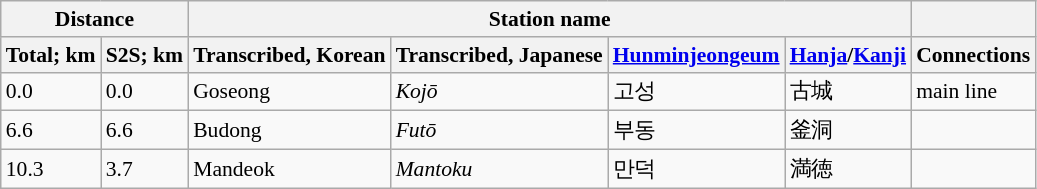<table class="wikitable" style="font-size:90%;">
<tr>
<th colspan="2">Distance</th>
<th colspan="4">Station name</th>
<th colspan="3"></th>
</tr>
<tr>
<th>Total; km</th>
<th>S2S; km</th>
<th>Transcribed, Korean</th>
<th>Transcribed, Japanese</th>
<th><a href='#'>Hunminjeongeum</a></th>
<th><a href='#'>Hanja</a>/<a href='#'>Kanji</a></th>
<th>Connections</th>
</tr>
<tr>
<td>0.0</td>
<td>0.0</td>
<td>Goseong</td>
<td><em>Kojō</em></td>
<td>고성</td>
<td>古城</td>
<td>main line</td>
</tr>
<tr>
<td>6.6</td>
<td>6.6</td>
<td>Budong</td>
<td><em>Futō</em></td>
<td>부동</td>
<td>釜洞</td>
<td></td>
</tr>
<tr>
<td>10.3</td>
<td>3.7</td>
<td>Mandeok</td>
<td><em>Mantoku</em></td>
<td>만덕</td>
<td>満徳</td>
<td></td>
</tr>
</table>
